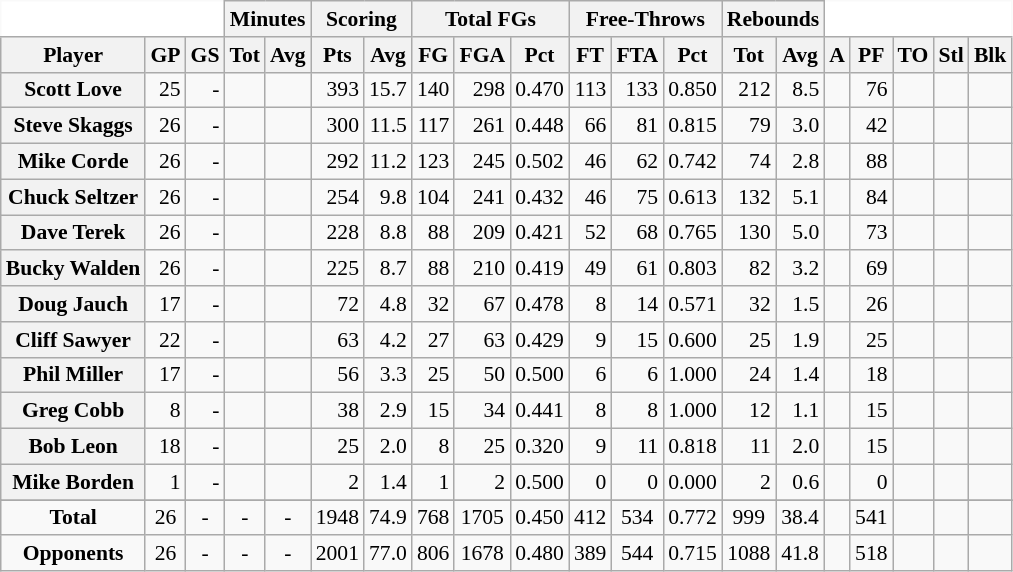<table class="wikitable sortable" border="1" style="font-size:90%;">
<tr>
<th colspan="3" style="border-top-style:hidden; border-left-style:hidden; background: white;"></th>
<th colspan="2" style=>Minutes</th>
<th colspan="2" style=>Scoring</th>
<th colspan="3" style=>Total FGs</th>
<th colspan="3" style=>Free-Throws</th>
<th colspan="2" style=>Rebounds</th>
<th colspan="5" style="border-top-style:hidden; border-right-style:hidden; background: white;"></th>
</tr>
<tr>
<th scope="col" style=>Player</th>
<th scope="col" style=>GP</th>
<th scope="col" style=>GS</th>
<th scope="col" style=>Tot</th>
<th scope="col" style=>Avg</th>
<th scope="col" style=>Pts</th>
<th scope="col" style=>Avg</th>
<th scope="col" style=>FG</th>
<th scope="col" style=>FGA</th>
<th scope="col" style=>Pct</th>
<th scope="col" style=>FT</th>
<th scope="col" style=>FTA</th>
<th scope="col" style=>Pct</th>
<th scope="col" style=>Tot</th>
<th scope="col" style=>Avg</th>
<th scope="col" style=>A</th>
<th scope="col" style=>PF</th>
<th scope="col" style=>TO</th>
<th scope="col" style=>Stl</th>
<th scope="col" style=>Blk</th>
</tr>
<tr>
<th>Scott Love</th>
<td align="right">25</td>
<td align="right">-</td>
<td align="right"></td>
<td align="right"></td>
<td align="right">393</td>
<td align="right">15.7</td>
<td align="right">140</td>
<td align="right">298</td>
<td align="right">0.470</td>
<td align="right">113</td>
<td align="right">133</td>
<td align="right">0.850</td>
<td align="right">212</td>
<td align="right">8.5</td>
<td align="right"></td>
<td align="right">76</td>
<td align="right"></td>
<td align="right"></td>
<td align="right"></td>
</tr>
<tr>
<th>Steve Skaggs</th>
<td align="right">26</td>
<td align="right">-</td>
<td align="right"></td>
<td align="right"></td>
<td align="right">300</td>
<td align="right">11.5</td>
<td align="right">117</td>
<td align="right">261</td>
<td align="right">0.448</td>
<td align="right">66</td>
<td align="right">81</td>
<td align="right">0.815</td>
<td align="right">79</td>
<td align="right">3.0</td>
<td align="right"></td>
<td align="right">42</td>
<td align="right"></td>
<td align="right"></td>
<td align="right"></td>
</tr>
<tr>
<th>Mike Corde</th>
<td align="right">26</td>
<td align="right">-</td>
<td align="right"></td>
<td align="right"></td>
<td align="right">292</td>
<td align="right">11.2</td>
<td align="right">123</td>
<td align="right">245</td>
<td align="right">0.502</td>
<td align="right">46</td>
<td align="right">62</td>
<td align="right">0.742</td>
<td align="right">74</td>
<td align="right">2.8</td>
<td align="right"></td>
<td align="right">88</td>
<td align="right"></td>
<td align="right"></td>
<td align="right"></td>
</tr>
<tr>
<th>Chuck Seltzer</th>
<td align="right">26</td>
<td align="right">-</td>
<td align="right"></td>
<td align="right"></td>
<td align="right">254</td>
<td align="right">9.8</td>
<td align="right">104</td>
<td align="right">241</td>
<td align="right">0.432</td>
<td align="right">46</td>
<td align="right">75</td>
<td align="right">0.613</td>
<td align="right">132</td>
<td align="right">5.1</td>
<td align="right"></td>
<td align="right">84</td>
<td align="right"></td>
<td align="right"></td>
<td align="right"></td>
</tr>
<tr>
<th>Dave Terek</th>
<td align="right">26</td>
<td align="right">-</td>
<td align="right"></td>
<td align="right"></td>
<td align="right">228</td>
<td align="right">8.8</td>
<td align="right">88</td>
<td align="right">209</td>
<td align="right">0.421</td>
<td align="right">52</td>
<td align="right">68</td>
<td align="right">0.765</td>
<td align="right">130</td>
<td align="right">5.0</td>
<td align="right"></td>
<td align="right">73</td>
<td align="right"></td>
<td align="right"></td>
<td align="right"></td>
</tr>
<tr>
<th>Bucky Walden</th>
<td align="right">26</td>
<td align="right">-</td>
<td align="right"></td>
<td align="right"></td>
<td align="right">225</td>
<td align="right">8.7</td>
<td align="right">88</td>
<td align="right">210</td>
<td align="right">0.419</td>
<td align="right">49</td>
<td align="right">61</td>
<td align="right">0.803</td>
<td align="right">82</td>
<td align="right">3.2</td>
<td align="right"></td>
<td align="right">69</td>
<td align="right"></td>
<td align="right"></td>
<td align="right"></td>
</tr>
<tr>
<th>Doug Jauch</th>
<td align="right">17</td>
<td align="right">-</td>
<td align="right"></td>
<td align="right"></td>
<td align="right">72</td>
<td align="right">4.8</td>
<td align="right">32</td>
<td align="right">67</td>
<td align="right">0.478</td>
<td align="right">8</td>
<td align="right">14</td>
<td align="right">0.571</td>
<td align="right">32</td>
<td align="right">1.5</td>
<td align="right"></td>
<td align="right">26</td>
<td align="right"></td>
<td align="right"></td>
<td align="right"></td>
</tr>
<tr>
<th>Cliff Sawyer</th>
<td align="right">22</td>
<td align="right">-</td>
<td align="right"></td>
<td align="right"></td>
<td align="right">63</td>
<td align="right">4.2</td>
<td align="right">27</td>
<td align="right">63</td>
<td align="right">0.429</td>
<td align="right">9</td>
<td align="right">15</td>
<td align="right">0.600</td>
<td align="right">25</td>
<td align="right">1.9</td>
<td align="right"></td>
<td align="right">25</td>
<td align="right"></td>
<td align="right"></td>
<td align="right"></td>
</tr>
<tr>
<th>Phil Miller</th>
<td align="right">17</td>
<td align="right">-</td>
<td align="right"></td>
<td align="right"></td>
<td align="right">56</td>
<td align="right">3.3</td>
<td align="right">25</td>
<td align="right">50</td>
<td align="right">0.500</td>
<td align="right">6</td>
<td align="right">6</td>
<td align="right">1.000</td>
<td align="right">24</td>
<td align="right">1.4</td>
<td align="right"></td>
<td align="right">18</td>
<td align="right"></td>
<td align="right"></td>
<td align="right"></td>
</tr>
<tr>
<th>Greg Cobb</th>
<td align="right">8</td>
<td align="right">-</td>
<td align="right"></td>
<td align="right"></td>
<td align="right">38</td>
<td align="right">2.9</td>
<td align="right">15</td>
<td align="right">34</td>
<td align="right">0.441</td>
<td align="right">8</td>
<td align="right">8</td>
<td align="right">1.000</td>
<td align="right">12</td>
<td align="right">1.1</td>
<td align="right"></td>
<td align="right">15</td>
<td align="right"></td>
<td align="right"></td>
<td align="right"></td>
</tr>
<tr>
<th>Bob Leon</th>
<td align="right">18</td>
<td align="right">-</td>
<td align="right"></td>
<td align="right"></td>
<td align="right">25</td>
<td align="right">2.0</td>
<td align="right">8</td>
<td align="right">25</td>
<td align="right">0.320</td>
<td align="right">9</td>
<td align="right">11</td>
<td align="right">0.818</td>
<td align="right">11</td>
<td align="right">2.0</td>
<td align="right"></td>
<td align="right">15</td>
<td align="right"></td>
<td align="right"></td>
<td align="right"></td>
</tr>
<tr>
<th>Mike Borden</th>
<td align="right">1</td>
<td align="right">-</td>
<td align="right"></td>
<td align="right"></td>
<td align="right">2</td>
<td align="right">1.4</td>
<td align="right">1</td>
<td align="right">2</td>
<td align="right">0.500</td>
<td align="right">0</td>
<td align="right">0</td>
<td align="right">0.000</td>
<td align="right">2</td>
<td align="right">0.6</td>
<td align="right"></td>
<td align="right">0</td>
<td align="right"></td>
<td align="right"></td>
<td align="right"></td>
</tr>
<tr>
</tr>
<tr class="sortbottom">
<td align="center" style=><strong>Total</strong></td>
<td align="center" style=>26</td>
<td align="center" style=>-</td>
<td align="center" style=>-</td>
<td align="center" style=>-</td>
<td align="center" style=>1948</td>
<td align="center" style=>74.9</td>
<td align="center" style=>768</td>
<td align="center" style=>1705</td>
<td align="center" style=>0.450</td>
<td align="center" style=>412</td>
<td align="center" style=>534</td>
<td align="center" style=>0.772</td>
<td align="center" style=>999</td>
<td align="center" style=>38.4</td>
<td align="center" style=></td>
<td align="center" style=>541</td>
<td align="center" style=></td>
<td align="center" style=></td>
<td align="center" style=></td>
</tr>
<tr class="sortbottom">
<td align="center"><strong>Opponents</strong></td>
<td align="center">26</td>
<td align="center">-</td>
<td align="center">-</td>
<td align="center">-</td>
<td align="center">2001</td>
<td align="center">77.0</td>
<td align="center">806</td>
<td align="center">1678</td>
<td align="center">0.480</td>
<td align="center">389</td>
<td align="center">544</td>
<td align="center">0.715</td>
<td align="center">1088</td>
<td align="center">41.8</td>
<td align="center"></td>
<td align="center">518</td>
<td align="center"></td>
<td align="center"></td>
<td align="center"></td>
</tr>
</table>
